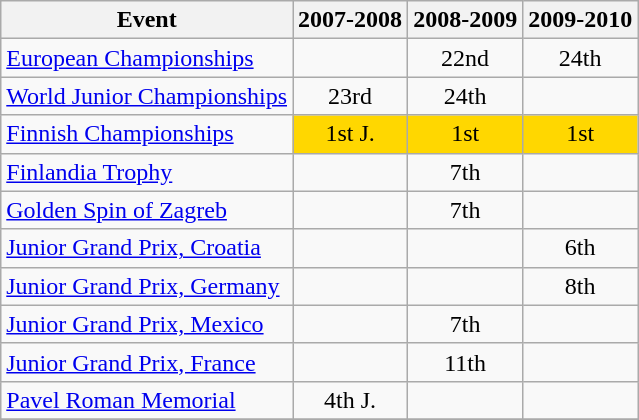<table class="wikitable">
<tr>
<th>Event</th>
<th>2007-2008</th>
<th>2008-2009</th>
<th>2009-2010</th>
</tr>
<tr>
<td><a href='#'>European Championships</a></td>
<td></td>
<td align="center">22nd</td>
<td align="center">24th</td>
</tr>
<tr>
<td><a href='#'>World Junior Championships</a></td>
<td align="center">23rd</td>
<td align="center">24th</td>
<td></td>
</tr>
<tr>
<td><a href='#'>Finnish Championships</a></td>
<td align="center" bgcolor="gold">1st J.</td>
<td align="center" bgcolor="gold">1st</td>
<td align="center" bgcolor="gold">1st</td>
</tr>
<tr>
<td><a href='#'>Finlandia Trophy</a></td>
<td></td>
<td align="center">7th </td>
<td></td>
</tr>
<tr>
<td><a href='#'>Golden Spin of Zagreb</a></td>
<td></td>
<td align="center">7th</td>
<td></td>
</tr>
<tr>
<td><a href='#'>Junior Grand Prix, Croatia</a></td>
<td></td>
<td></td>
<td align="center">6th</td>
</tr>
<tr>
<td><a href='#'>Junior Grand Prix, Germany</a></td>
<td></td>
<td></td>
<td align="center">8th</td>
</tr>
<tr>
<td><a href='#'>Junior Grand Prix, Mexico</a></td>
<td></td>
<td align="center">7th</td>
<td></td>
</tr>
<tr>
<td><a href='#'>Junior Grand Prix, France</a></td>
<td></td>
<td align="center">11th</td>
<td></td>
</tr>
<tr>
<td><a href='#'>Pavel Roman Memorial</a></td>
<td align="center">4th J.</td>
<td></td>
<td></td>
</tr>
<tr>
</tr>
</table>
